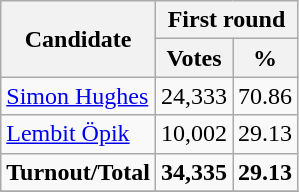<table class=wikitable style=text-align:right>
<tr>
<th rowspan=2>Candidate</th>
<th colspan=2>First round</th>
</tr>
<tr>
<th>Votes</th>
<th>%</th>
</tr>
<tr>
<td align=left><a href='#'>Simon Hughes</a></td>
<td>24,333</td>
<td>70.86</td>
</tr>
<tr>
<td align=left><a href='#'>Lembit Öpik</a></td>
<td>10,002</td>
<td>29.13</td>
</tr>
<tr>
<td align=left><strong>Turnout/Total</strong></td>
<td><strong>34,335</strong></td>
<td><strong>29.13</strong></td>
</tr>
<tr>
</tr>
</table>
